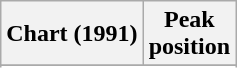<table class="wikitable sortable plainrowheaders" style="text-align:center">
<tr>
<th>Chart (1991)</th>
<th>Peak<br>position</th>
</tr>
<tr>
</tr>
<tr>
</tr>
<tr>
</tr>
<tr>
</tr>
<tr>
</tr>
<tr>
</tr>
<tr>
</tr>
<tr>
</tr>
</table>
